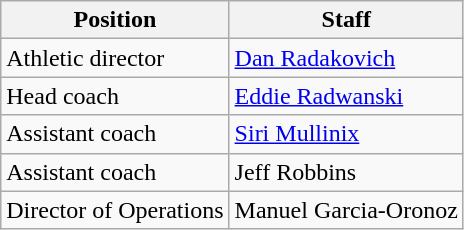<table class="wikitable">
<tr>
<th>Position</th>
<th>Staff</th>
</tr>
<tr>
<td>Athletic director</td>
<td> <a href='#'>Dan Radakovich</a></td>
</tr>
<tr>
<td>Head coach</td>
<td> <a href='#'>Eddie Radwanski</a></td>
</tr>
<tr>
<td>Assistant coach</td>
<td> <a href='#'>Siri Mullinix</a></td>
</tr>
<tr>
<td>Assistant coach</td>
<td> Jeff Robbins</td>
</tr>
<tr>
<td>Director of Operations</td>
<td> Manuel Garcia-Oronoz</td>
</tr>
</table>
